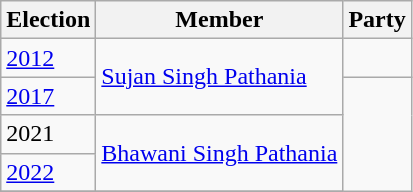<table class="wikitable sortable">
<tr>
<th>Election</th>
<th>Member</th>
<th colspan=2>Party</th>
</tr>
<tr>
<td><a href='#'>2012</a></td>
<td rowspan="2"><a href='#'>Sujan Singh Pathania</a></td>
<td></td>
</tr>
<tr>
<td><a href='#'>2017</a></td>
</tr>
<tr>
<td>2021</td>
<td rowspan="2"><a href='#'>Bhawani Singh Pathania</a></td>
</tr>
<tr>
<td><a href='#'>2022</a></td>
</tr>
<tr>
</tr>
</table>
